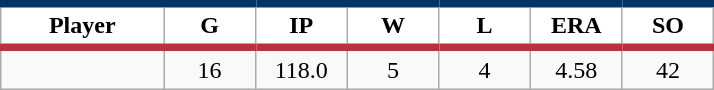<table class="wikitable sortable">
<tr>
<th style="background:#FFFFFF; border-top:#023465 5px solid; border-bottom:#ba313c 5px solid;" width="16%">Player</th>
<th style="background:#FFFFFF; border-top:#023465 5px solid; border-bottom:#ba313c 5px solid;" width="9%">G</th>
<th style="background:#FFFFFF; border-top:#023465 5px solid; border-bottom:#ba313c 5px solid;" width="9%">IP</th>
<th style="background:#FFFFFF; border-top:#023465 5px solid; border-bottom:#ba313c 5px solid;" width="9%">W</th>
<th style="background:#FFFFFF; border-top:#023465 5px solid; border-bottom:#ba313c 5px solid;" width="9%">L</th>
<th style="background:#FFFFFF; border-top:#023465 5px solid; border-bottom:#ba313c 5px solid;" width="9%">ERA</th>
<th style="background:#FFFFFF; border-top:#023465 5px solid; border-bottom:#ba313c 5px solid;" width="9%">SO</th>
</tr>
<tr align="center">
<td></td>
<td>16</td>
<td>118.0</td>
<td>5</td>
<td>4</td>
<td>4.58</td>
<td>42</td>
</tr>
</table>
